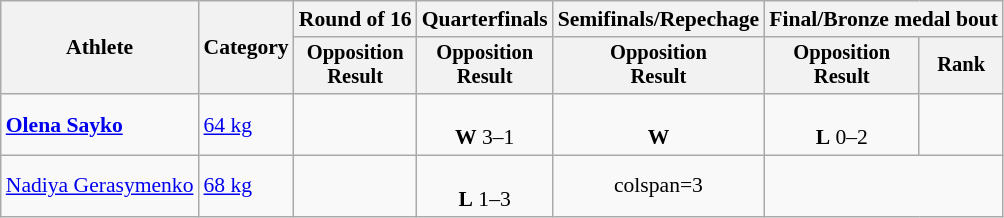<table class="wikitable" style="text-align:center; font-size:90%">
<tr>
<th rowspan=2>Athlete</th>
<th rowspan=2>Category</th>
<th>Round of 16</th>
<th>Quarterfinals</th>
<th>Semifinals/Repechage</th>
<th colspan=2>Final/Bronze medal bout</th>
</tr>
<tr style="font-size:95%">
<th>Opposition<br>Result</th>
<th>Opposition<br>Result</th>
<th>Opposition<br>Result</th>
<th>Opposition<br>Result</th>
<th>Rank</th>
</tr>
<tr>
<td align=left><strong><a href='#'>Olena Sayko</a></strong></td>
<td align=left><a href='#'>64 kg</a></td>
<td></td>
<td><br> <strong>W</strong> 3–1</td>
<td><br> <strong>W</strong></td>
<td><br> <strong>L</strong> 0–2</td>
<td></td>
</tr>
<tr>
<td align=left><a href='#'>Nadiya Gerasymenko</a></td>
<td align=left><a href='#'>68 kg</a></td>
<td></td>
<td><br> <strong>L</strong> 1–3</td>
<td>colspan=3 </td>
</tr>
</table>
